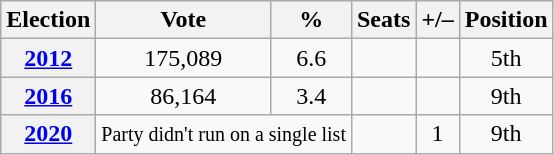<table class="wikitable" style="text-align: center;">
<tr>
<th>Election</th>
<th>Vote</th>
<th>%</th>
<th>Seats</th>
<th>+/–</th>
<th>Position</th>
</tr>
<tr>
<th><a href='#'>2012</a></th>
<td>175,089</td>
<td>6.6</td>
<td></td>
<td></td>
<td>5th</td>
</tr>
<tr>
<th><a href='#'>2016</a></th>
<td>86,164</td>
<td>3.4</td>
<td></td>
<td></td>
<td>9th</td>
</tr>
<tr>
<th><a href='#'>2020</a></th>
<td colspan=2><small>Party didn't run on a single list</small></td>
<td></td>
<td> 1</td>
<td>9th</td>
</tr>
</table>
